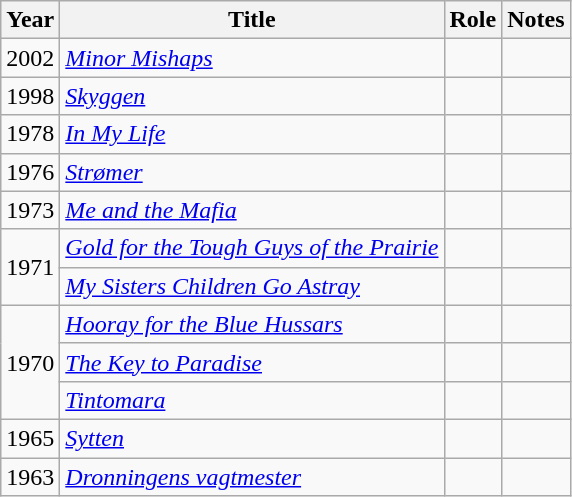<table class="wikitable sortable">
<tr>
<th>Year</th>
<th>Title</th>
<th>Role</th>
<th class="unsortable">Notes</th>
</tr>
<tr>
<td>2002</td>
<td><em><a href='#'>Minor Mishaps</a></em></td>
<td></td>
<td></td>
</tr>
<tr>
<td>1998</td>
<td><em><a href='#'>Skyggen</a></em></td>
<td></td>
<td></td>
</tr>
<tr>
<td>1978</td>
<td><em><a href='#'>In My Life</a></em></td>
<td></td>
<td></td>
</tr>
<tr>
<td>1976</td>
<td><em><a href='#'>Strømer</a></em></td>
<td></td>
<td></td>
</tr>
<tr>
<td>1973</td>
<td><em><a href='#'>Me and the Mafia</a></em></td>
<td></td>
<td></td>
</tr>
<tr>
<td rowspan="2">1971</td>
<td><em><a href='#'>Gold for the Tough Guys of the Prairie</a></em></td>
<td></td>
<td></td>
</tr>
<tr>
<td><em><a href='#'>My Sisters Children Go Astray</a></em></td>
<td></td>
<td></td>
</tr>
<tr>
<td rowspan="3">1970</td>
<td><em><a href='#'>Hooray for the Blue Hussars</a></em></td>
<td></td>
<td></td>
</tr>
<tr>
<td><em><a href='#'>The Key to Paradise</a></em></td>
<td></td>
<td></td>
</tr>
<tr>
<td><em><a href='#'>Tintomara</a></em></td>
<td></td>
<td></td>
</tr>
<tr>
<td>1965</td>
<td><em><a href='#'>Sytten</a></em></td>
<td></td>
<td></td>
</tr>
<tr>
<td>1963</td>
<td><em><a href='#'>Dronningens vagtmester</a></em></td>
<td></td>
</tr>
</table>
